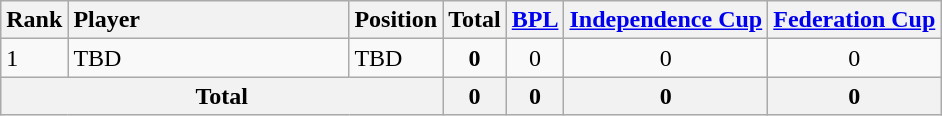<table class="wikitable">
<tr>
<th>Rank</th>
<th style="width:180px;text-align:left">Player</th>
<th>Position</th>
<th>Total</th>
<th><a href='#'>BPL</a></th>
<th><a href='#'>Independence Cup</a></th>
<th><a href='#'>Federation Cup</a></th>
</tr>
<tr>
<td>1</td>
<td>TBD</td>
<td>TBD</td>
<td align="center"><strong>0</strong></td>
<td align="center">0</td>
<td align="center">0</td>
<td align="center">0</td>
</tr>
<tr>
<th colspan="3" align="center">Total</th>
<th align="center">0</th>
<th align="center">0</th>
<th align="center">0</th>
<th align="center">0</th>
</tr>
</table>
